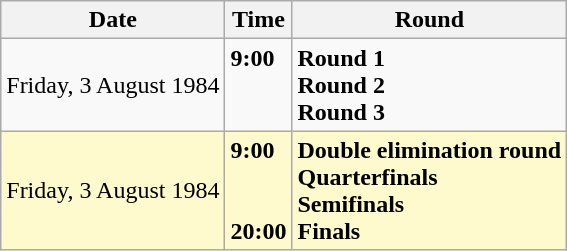<table class="wikitable">
<tr>
<th>Date</th>
<th>Time</th>
<th>Round</th>
</tr>
<tr>
<td>Friday, 3 August 1984</td>
<td><strong>9:00</strong><br> <br> </td>
<td><strong>Round 1</strong><br><strong>Round 2</strong><br><strong>Round 3</strong></td>
</tr>
<tr style=background:lemonchiffon>
<td>Friday, 3 August 1984</td>
<td><strong>9:00</strong><br> <br> <br><strong>20:00</strong></td>
<td><strong>Double elimination round</strong><br><strong>Quarterfinals</strong><br><strong>Semifinals</strong><br><strong>Finals</strong></td>
</tr>
</table>
